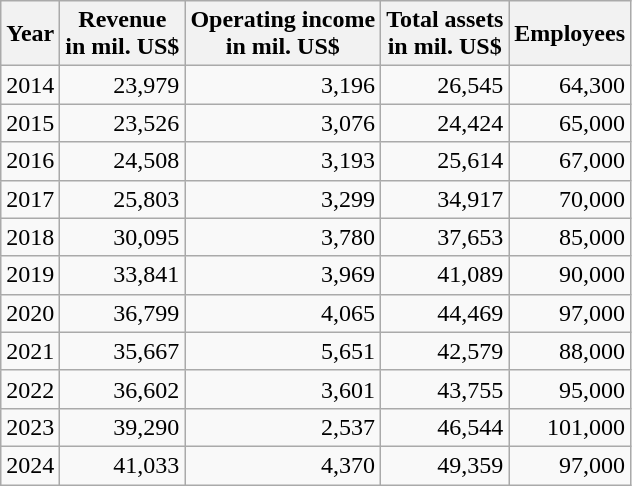<table class="wikitable sortable float-left" style="text-align: right;">
<tr>
<th>Year</th>
<th>Revenue <br>in mil. US$</th>
<th>Operating income <br>in mil. US$</th>
<th>Total assets <br>in mil. US$</th>
<th>Employees</th>
</tr>
<tr>
<td>2014</td>
<td>23,979</td>
<td>3,196</td>
<td>26,545</td>
<td>64,300</td>
</tr>
<tr>
<td>2015</td>
<td>23,526</td>
<td>3,076</td>
<td>24,424</td>
<td>65,000</td>
</tr>
<tr>
<td>2016</td>
<td>24,508</td>
<td>3,193</td>
<td>25,614</td>
<td>67,000</td>
</tr>
<tr>
<td>2017</td>
<td>25,803</td>
<td>3,299</td>
<td>34,917</td>
<td>70,000</td>
</tr>
<tr>
<td>2018</td>
<td>30,095</td>
<td>3,780</td>
<td>37,653</td>
<td>85,000</td>
</tr>
<tr>
<td>2019</td>
<td>33,841</td>
<td>3,969</td>
<td>41,089</td>
<td>90,000</td>
</tr>
<tr>
<td>2020</td>
<td>36,799</td>
<td>4,065</td>
<td>44,469</td>
<td>97,000</td>
</tr>
<tr>
<td>2021</td>
<td>35,667</td>
<td>5,651</td>
<td>42,579</td>
<td>88,000</td>
</tr>
<tr>
<td>2022</td>
<td>36,602</td>
<td>3,601</td>
<td>43,755</td>
<td>95,000</td>
</tr>
<tr>
<td>2023</td>
<td>39,290</td>
<td>2,537</td>
<td>46,544</td>
<td>101,000</td>
</tr>
<tr>
<td>2024</td>
<td>41,033</td>
<td>4,370</td>
<td>49,359</td>
<td>97,000</td>
</tr>
</table>
